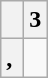<table class="wikitable">
<tr ---- valign="center">
<th></th>
<th>3</th>
</tr>
<tr ---- valign="center"  align="center">
<th>, </th>
<td></td>
</tr>
</table>
